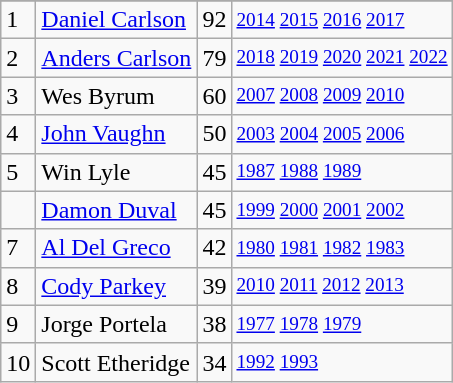<table class="wikitable">
<tr>
</tr>
<tr>
<td>1</td>
<td><a href='#'>Daniel Carlson</a></td>
<td>92</td>
<td style="font-size:80%;"><a href='#'>2014</a> <a href='#'>2015</a> <a href='#'>2016</a> <a href='#'>2017</a></td>
</tr>
<tr>
<td>2</td>
<td><a href='#'>Anders Carlson</a></td>
<td>79</td>
<td style="font-size:80%;"><a href='#'>2018</a> <a href='#'>2019</a> <a href='#'>2020</a> <a href='#'>2021</a> <a href='#'>2022</a></td>
</tr>
<tr>
<td>3</td>
<td>Wes Byrum</td>
<td>60</td>
<td style="font-size:80%;"><a href='#'>2007</a> <a href='#'>2008</a> <a href='#'>2009</a> <a href='#'>2010</a></td>
</tr>
<tr>
<td>4</td>
<td><a href='#'>John Vaughn</a></td>
<td>50</td>
<td style="font-size:80%;"><a href='#'>2003</a> <a href='#'>2004</a> <a href='#'>2005</a> <a href='#'>2006</a></td>
</tr>
<tr>
<td>5</td>
<td>Win Lyle</td>
<td>45</td>
<td style="font-size:80%;"><a href='#'>1987</a> <a href='#'>1988</a> <a href='#'>1989</a></td>
</tr>
<tr>
<td></td>
<td><a href='#'>Damon Duval</a></td>
<td>45</td>
<td style="font-size:80%;"><a href='#'>1999</a> <a href='#'>2000</a> <a href='#'>2001</a> <a href='#'>2002</a></td>
</tr>
<tr>
<td>7</td>
<td><a href='#'>Al Del Greco</a></td>
<td>42</td>
<td style="font-size:80%;"><a href='#'>1980</a> <a href='#'>1981</a> <a href='#'>1982</a> <a href='#'>1983</a></td>
</tr>
<tr>
<td>8</td>
<td><a href='#'>Cody Parkey</a></td>
<td>39</td>
<td style="font-size:80%;"><a href='#'>2010</a> <a href='#'>2011</a> <a href='#'>2012</a> <a href='#'>2013</a></td>
</tr>
<tr>
<td>9</td>
<td>Jorge Portela</td>
<td>38</td>
<td style="font-size:80%;"><a href='#'>1977</a> <a href='#'>1978</a> <a href='#'>1979</a></td>
</tr>
<tr>
<td>10</td>
<td>Scott Etheridge</td>
<td>34</td>
<td style="font-size:80%;"><a href='#'>1992</a> <a href='#'>1993</a></td>
</tr>
</table>
